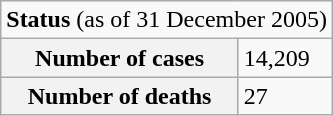<table class="wikitable">
<tr>
<td colspan="2"><strong>Status</strong> (as of 31 December 2005)</td>
</tr>
<tr>
<th>Number of cases</th>
<td>14,209</td>
</tr>
<tr>
<th>Number of deaths</th>
<td>27</td>
</tr>
</table>
